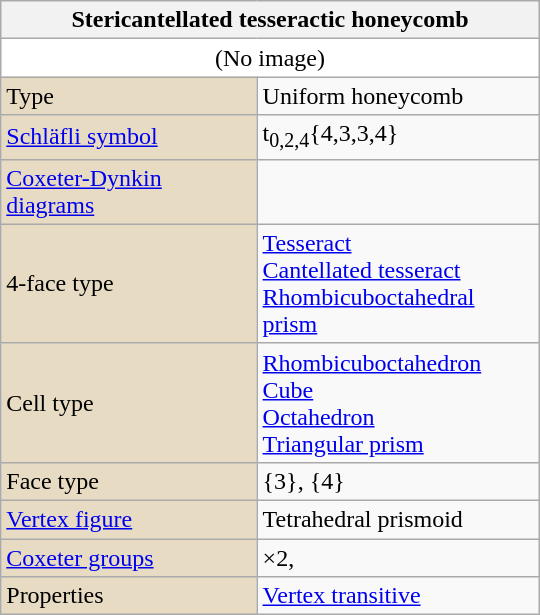<table class="wikitable" align="right" style="margin-left:10px" width="360">
<tr>
<th bgcolor=#e7dcc3 colspan=2>Stericantellated tesseractic honeycomb</th>
</tr>
<tr>
<td bgcolor=#ffffff align=center colspan=2>(No image)</td>
</tr>
<tr>
<td bgcolor=#e7dcc3>Type</td>
<td>Uniform honeycomb</td>
</tr>
<tr>
<td bgcolor=#e7dcc3><a href='#'>Schläfli symbol</a></td>
<td>t<sub>0,2,4</sub>{4,3,3,4}</td>
</tr>
<tr>
<td bgcolor=#e7dcc3><a href='#'>Coxeter-Dynkin diagrams</a></td>
<td></td>
</tr>
<tr>
<td bgcolor=#e7dcc3>4-face type</td>
<td><a href='#'>Tesseract</a> <br><a href='#'>Cantellated tesseract</a> <br><a href='#'>Rhombicuboctahedral prism</a> </td>
</tr>
<tr>
<td bgcolor=#e7dcc3>Cell type</td>
<td><a href='#'>Rhombicuboctahedron</a> <br><a href='#'>Cube</a> <br><a href='#'>Octahedron</a> <br><a href='#'>Triangular prism</a> </td>
</tr>
<tr>
<td bgcolor=#e7dcc3>Face type</td>
<td>{3}, {4}</td>
</tr>
<tr>
<td bgcolor=#e7dcc3><a href='#'>Vertex figure</a></td>
<td>Tetrahedral prismoid</td>
</tr>
<tr>
<td bgcolor=#e7dcc3><a href='#'>Coxeter groups</a></td>
<td>×2, </td>
</tr>
<tr>
<td bgcolor=#e7dcc3>Properties</td>
<td><a href='#'>Vertex transitive</a></td>
</tr>
</table>
